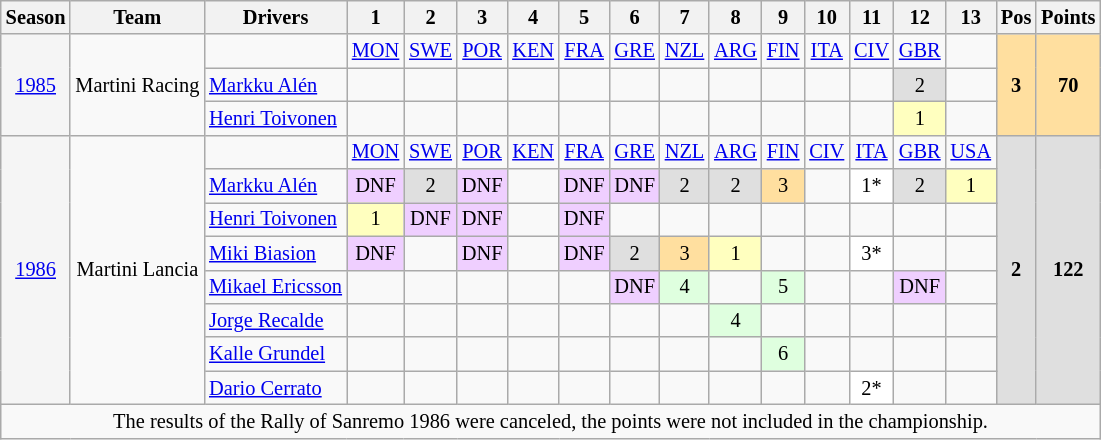<table class="wikitable" style="text-align:center; font-size:85%">
<tr>
<th>Season</th>
<th>Team</th>
<th>Drivers</th>
<th>1</th>
<th>2</th>
<th>3</th>
<th>4</th>
<th>5</th>
<th>6</th>
<th>7</th>
<th>8</th>
<th>9</th>
<th>10</th>
<th>11</th>
<th>12</th>
<th>13</th>
<th>Pos</th>
<th>Points</th>
</tr>
<tr>
<td style="background:#f5f5f5;" rowspan=3><a href='#'>1985</a></td>
<td rowspan=3>Martini Racing</td>
<td></td>
<td><a href='#'>MON</a></td>
<td><a href='#'>SWE</a></td>
<td><a href='#'>POR</a></td>
<td><a href='#'>KEN</a></td>
<td><a href='#'>FRA</a></td>
<td><a href='#'>GRE</a></td>
<td><a href='#'>NZL</a></td>
<td><a href='#'>ARG</a></td>
<td><a href='#'>FIN</a></td>
<td><a href='#'>ITA</a></td>
<td><a href='#'>CIV</a></td>
<td><a href='#'>GBR</a></td>
<td></td>
<td style="background:#ffdf9f;" rowspan=3><strong>3</strong></td>
<td style="background:#ffdf9f;"  rowspan=3><strong>70</strong></td>
</tr>
<tr>
<td align=left> <a href='#'>Markku Alén</a></td>
<td></td>
<td></td>
<td></td>
<td></td>
<td></td>
<td></td>
<td></td>
<td></td>
<td></td>
<td></td>
<td></td>
<td style="background:#dfdfdf;">2</td>
<td></td>
</tr>
<tr>
<td align=left> <a href='#'>Henri Toivonen</a></td>
<td></td>
<td></td>
<td></td>
<td></td>
<td></td>
<td></td>
<td></td>
<td></td>
<td></td>
<td></td>
<td></td>
<td style="background:#ffffbf;">1</td>
<td></td>
</tr>
<tr>
<td style="background:#f5f5f5;" rowspan=8><a href='#'>1986</a></td>
<td rowspan=8>Martini Lancia</td>
<td></td>
<td><a href='#'>MON</a></td>
<td><a href='#'>SWE</a></td>
<td><a href='#'>POR</a></td>
<td><a href='#'>KEN</a></td>
<td><a href='#'>FRA</a></td>
<td><a href='#'>GRE</a></td>
<td><a href='#'>NZL</a></td>
<td><a href='#'>ARG</a></td>
<td><a href='#'>FIN</a></td>
<td><a href='#'>CIV</a></td>
<td><a href='#'>ITA</a></td>
<td><a href='#'>GBR</a></td>
<td><a href='#'>USA</a></td>
<td style="background:#dfdfdf;" rowspan=8><strong>2</strong></td>
<td style="background:#dfdfdf;" rowspan=8><strong>122</strong></td>
</tr>
<tr>
<td align=left> <a href='#'>Markku Alén</a></td>
<td style="background:#efcfff;">DNF</td>
<td style="background:#dfdfdf;">2</td>
<td style="background:#efcfff;">DNF</td>
<td></td>
<td style="background:#efcfff;">DNF</td>
<td style="background:#efcfff;">DNF</td>
<td style="background:#dfdfdf;">2</td>
<td style="background:#dfdfdf;">2</td>
<td style="background:#ffdf9f;">3</td>
<td></td>
<td style="background:#ffffff;">1*</td>
<td style="background:#dfdfdf;">2</td>
<td style="background:#ffffbf;">1</td>
</tr>
<tr>
<td align=left> <a href='#'>Henri Toivonen</a></td>
<td style="background:#ffffbf;">1</td>
<td style="background:#efcfff;">DNF</td>
<td style="background:#efcfff;">DNF</td>
<td></td>
<td style="background:#efcfff;">DNF</td>
<td></td>
<td></td>
<td></td>
<td></td>
<td></td>
<td></td>
<td></td>
<td></td>
</tr>
<tr>
<td align=left> <a href='#'>Miki Biasion</a></td>
<td style="background:#efcfff;">DNF</td>
<td></td>
<td style="background:#efcfff;">DNF</td>
<td></td>
<td style="background:#efcfff;">DNF</td>
<td style="background:#dfdfdf;">2</td>
<td style="background:#ffdf9f;">3</td>
<td style="background:#ffffbf;">1</td>
<td></td>
<td></td>
<td style="background:#ffffff;">3*</td>
<td></td>
<td></td>
</tr>
<tr>
<td style="text-align:left;"> <a href='#'>Mikael Ericsson</a></td>
<td></td>
<td></td>
<td></td>
<td></td>
<td></td>
<td style="background:#efcfff;">DNF</td>
<td style="background:#dfffdf;">4</td>
<td></td>
<td style="background:#dfffdf;">5</td>
<td></td>
<td></td>
<td style="background:#efcfff;">DNF</td>
<td></td>
</tr>
<tr>
<td align=left> <a href='#'>Jorge Recalde</a></td>
<td></td>
<td></td>
<td></td>
<td></td>
<td></td>
<td></td>
<td></td>
<td style="background:#dfffdf;">4</td>
<td></td>
<td></td>
<td></td>
<td></td>
<td></td>
</tr>
<tr>
<td align=left> <a href='#'>Kalle Grundel</a></td>
<td></td>
<td></td>
<td></td>
<td></td>
<td></td>
<td></td>
<td></td>
<td></td>
<td style="background:#dfffdf;">6</td>
<td></td>
<td></td>
<td></td>
<td></td>
</tr>
<tr>
<td align=left> <a href='#'>Dario Cerrato</a></td>
<td></td>
<td></td>
<td></td>
<td></td>
<td></td>
<td></td>
<td></td>
<td></td>
<td></td>
<td></td>
<td style="background:#ffffff;">2*</td>
<td></td>
<td></td>
</tr>
<tr>
<td colspan=18> The results of the Rally of Sanremo 1986 were canceled, the points were not included in the championship.</td>
</tr>
</table>
